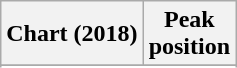<table class="wikitable sortable plainrowheaders" style="text-align:center">
<tr>
<th scope="col">Chart (2018)</th>
<th scope="col">Peak<br> position</th>
</tr>
<tr>
</tr>
<tr>
</tr>
<tr>
</tr>
<tr>
</tr>
<tr>
</tr>
<tr>
</tr>
</table>
